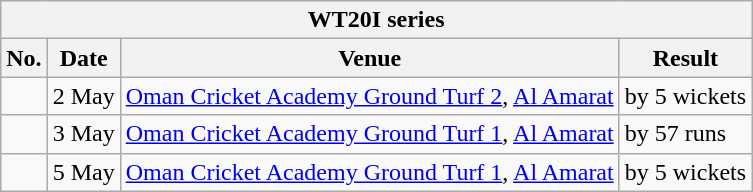<table class="wikitable">
<tr>
<th colspan="5">WT20I series</th>
</tr>
<tr>
<th>No.</th>
<th>Date</th>
<th>Venue</th>
<th>Result</th>
</tr>
<tr>
<td></td>
<td>2 May</td>
<td><a href='#'>Oman Cricket Academy Ground Turf 2</a>, <a href='#'>Al Amarat</a></td>
<td> by 5 wickets</td>
</tr>
<tr>
<td></td>
<td>3 May</td>
<td><a href='#'>Oman Cricket Academy Ground Turf 1</a>, <a href='#'>Al Amarat</a></td>
<td> by 57 runs</td>
</tr>
<tr>
<td></td>
<td>5 May</td>
<td><a href='#'>Oman Cricket Academy Ground Turf 1</a>, <a href='#'>Al Amarat</a></td>
<td> by 5 wickets</td>
</tr>
</table>
